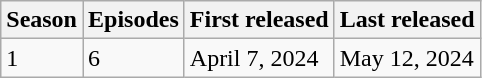<table class="wikitable">
<tr>
<th>Season</th>
<th>Episodes</th>
<th>First released</th>
<th>Last released</th>
</tr>
<tr>
<td>1</td>
<td>6</td>
<td>April 7, 2024</td>
<td>May 12, 2024</td>
</tr>
</table>
